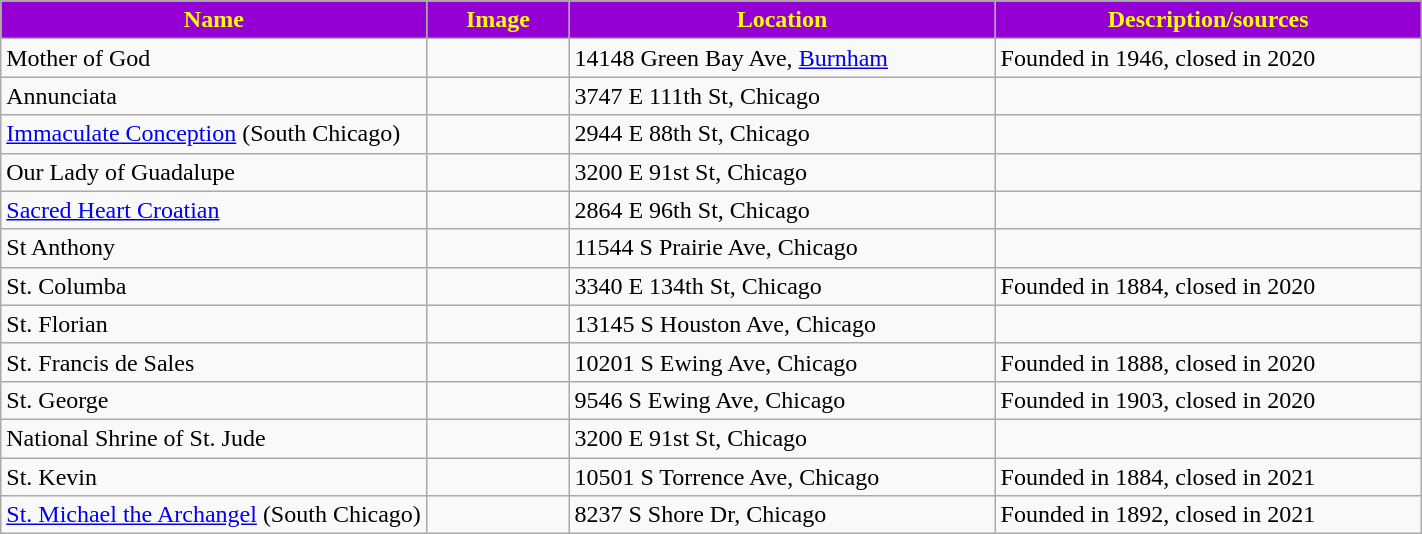<table class="wikitable sortable" style="width:75%">
<tr>
<th style="background:darkviolet; color:yellow;" width="30%"><strong>Name</strong></th>
<th style="background:darkviolet; color:yellow;" width="10%"><strong>Image</strong></th>
<th style="background:darkviolet; color:yellow;" width="30%"><strong>Location</strong></th>
<th style="background:darkviolet; color:yellow;" width="30%"><strong>Description/sources</strong></th>
</tr>
<tr>
<td>Mother of God</td>
<td></td>
<td>14148 Green Bay Ave, <a href='#'>Burnham</a></td>
<td>Founded in 1946, closed in 2020</td>
</tr>
<tr>
<td>Annunciata</td>
<td></td>
<td>3747 E 111th St, Chicago</td>
<td></td>
</tr>
<tr>
<td><a href='#'>Immaculate Conception</a> (South Chicago)</td>
<td></td>
<td>2944 E 88th St, Chicago</td>
<td></td>
</tr>
<tr>
<td>Our Lady of Guadalupe</td>
<td></td>
<td>3200 E 91st St, Chicago</td>
<td></td>
</tr>
<tr>
<td><a href='#'>Sacred Heart Croatian</a></td>
<td></td>
<td>2864 E 96th St, Chicago</td>
<td></td>
</tr>
<tr>
<td>St Anthony</td>
<td></td>
<td>11544 S Prairie Ave, Chicago</td>
<td></td>
</tr>
<tr>
<td>St. Columba</td>
<td></td>
<td>3340 E 134th St, Chicago</td>
<td>Founded in 1884, closed in 2020</td>
</tr>
<tr>
<td>St. Florian</td>
<td></td>
<td>13145 S Houston Ave, Chicago</td>
<td></td>
</tr>
<tr>
<td>St. Francis de Sales</td>
<td></td>
<td>10201 S Ewing Ave, Chicago</td>
<td>Founded in 1888, closed in 2020</td>
</tr>
<tr>
<td>St. George</td>
<td></td>
<td>9546 S Ewing Ave, Chicago</td>
<td>Founded in 1903, closed in 2020</td>
</tr>
<tr>
<td>National Shrine of St. Jude</td>
<td></td>
<td>3200 E 91st St, Chicago</td>
<td></td>
</tr>
<tr>
<td>St. Kevin</td>
<td></td>
<td>10501 S Torrence Ave, Chicago</td>
<td>Founded in 1884, closed in 2021</td>
</tr>
<tr>
<td><a href='#'>St. Michael the Archangel</a> (South Chicago)</td>
<td></td>
<td>8237 S Shore Dr, Chicago</td>
<td>Founded in 1892, closed in 2021</td>
</tr>
</table>
